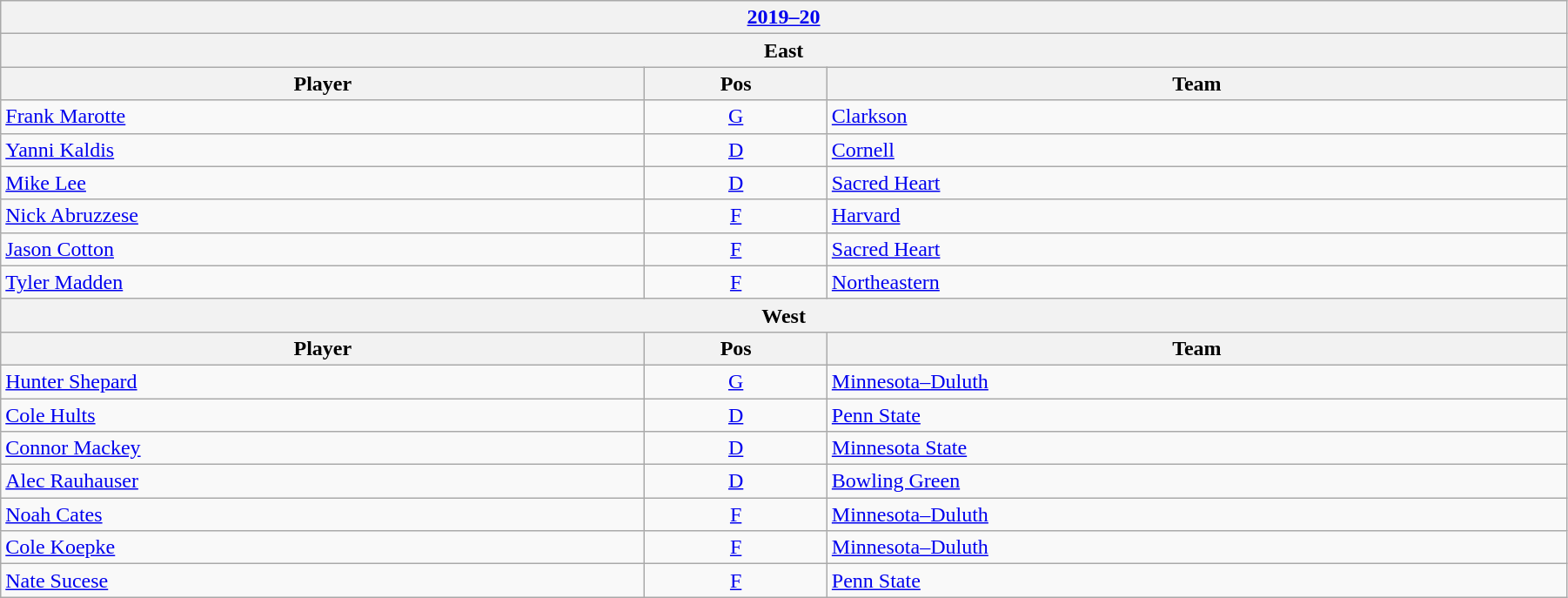<table class="wikitable" width=95%>
<tr>
<th colspan=3><a href='#'>2019–20</a></th>
</tr>
<tr>
<th colspan=3><strong>East</strong></th>
</tr>
<tr>
<th>Player</th>
<th>Pos</th>
<th>Team</th>
</tr>
<tr>
<td><a href='#'>Frank Marotte</a></td>
<td style="text-align:center;"><a href='#'>G</a></td>
<td><a href='#'>Clarkson</a></td>
</tr>
<tr>
<td><a href='#'>Yanni Kaldis</a></td>
<td style="text-align:center;"><a href='#'>D</a></td>
<td><a href='#'>Cornell</a></td>
</tr>
<tr>
<td><a href='#'>Mike Lee</a></td>
<td style="text-align:center;"><a href='#'>D</a></td>
<td><a href='#'>Sacred Heart</a></td>
</tr>
<tr>
<td><a href='#'>Nick Abruzzese</a></td>
<td style="text-align:center;"><a href='#'>F</a></td>
<td><a href='#'>Harvard</a></td>
</tr>
<tr>
<td><a href='#'>Jason Cotton</a></td>
<td style="text-align:center;"><a href='#'>F</a></td>
<td><a href='#'>Sacred Heart</a></td>
</tr>
<tr>
<td><a href='#'>Tyler Madden</a></td>
<td style="text-align:center;"><a href='#'>F</a></td>
<td><a href='#'>Northeastern</a></td>
</tr>
<tr>
<th colspan=3><strong>West</strong></th>
</tr>
<tr>
<th>Player</th>
<th>Pos</th>
<th>Team</th>
</tr>
<tr>
<td><a href='#'>Hunter Shepard</a></td>
<td style="text-align:center;"><a href='#'>G</a></td>
<td><a href='#'>Minnesota–Duluth</a></td>
</tr>
<tr>
<td><a href='#'>Cole Hults</a></td>
<td style="text-align:center;"><a href='#'>D</a></td>
<td><a href='#'>Penn State</a></td>
</tr>
<tr>
<td><a href='#'>Connor Mackey</a></td>
<td style="text-align:center;"><a href='#'>D</a></td>
<td><a href='#'>Minnesota State</a></td>
</tr>
<tr>
<td><a href='#'>Alec Rauhauser</a></td>
<td style="text-align:center;"><a href='#'>D</a></td>
<td><a href='#'>Bowling Green</a></td>
</tr>
<tr>
<td><a href='#'>Noah Cates</a></td>
<td style="text-align:center;"><a href='#'>F</a></td>
<td><a href='#'>Minnesota–Duluth</a></td>
</tr>
<tr>
<td><a href='#'>Cole Koepke</a></td>
<td style="text-align:center;"><a href='#'>F</a></td>
<td><a href='#'>Minnesota–Duluth</a></td>
</tr>
<tr>
<td><a href='#'>Nate Sucese</a></td>
<td style="text-align:center;"><a href='#'>F</a></td>
<td><a href='#'>Penn State</a></td>
</tr>
</table>
